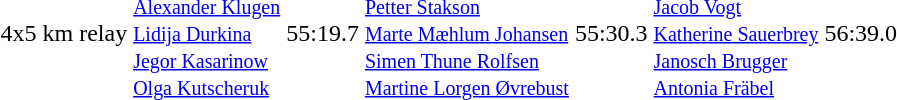<table>
<tr>
<td>4x5 km relay</td>
<td><br><small><a href='#'>Alexander Klugen</a><br><a href='#'>Lidija Durkina</a><br><a href='#'>Jegor Kasarinow</a><br><a href='#'>Olga Kutscheruk</a></small></td>
<td>55:19.7</td>
<td><br><small><a href='#'>Petter Stakson</a><br><a href='#'>Marte Mæhlum Johansen</a><br><a href='#'>Simen Thune Rolfsen</a><br><a href='#'>Martine Lorgen Øvrebust</a></small></td>
<td>55:30.3</td>
<td><br><small><a href='#'>Jacob Vogt</a><br><a href='#'>Katherine Sauerbrey</a><br><a href='#'>Janosch Brugger</a><br><a href='#'>Antonia Fräbel</a></small></td>
<td>56:39.0</td>
</tr>
</table>
